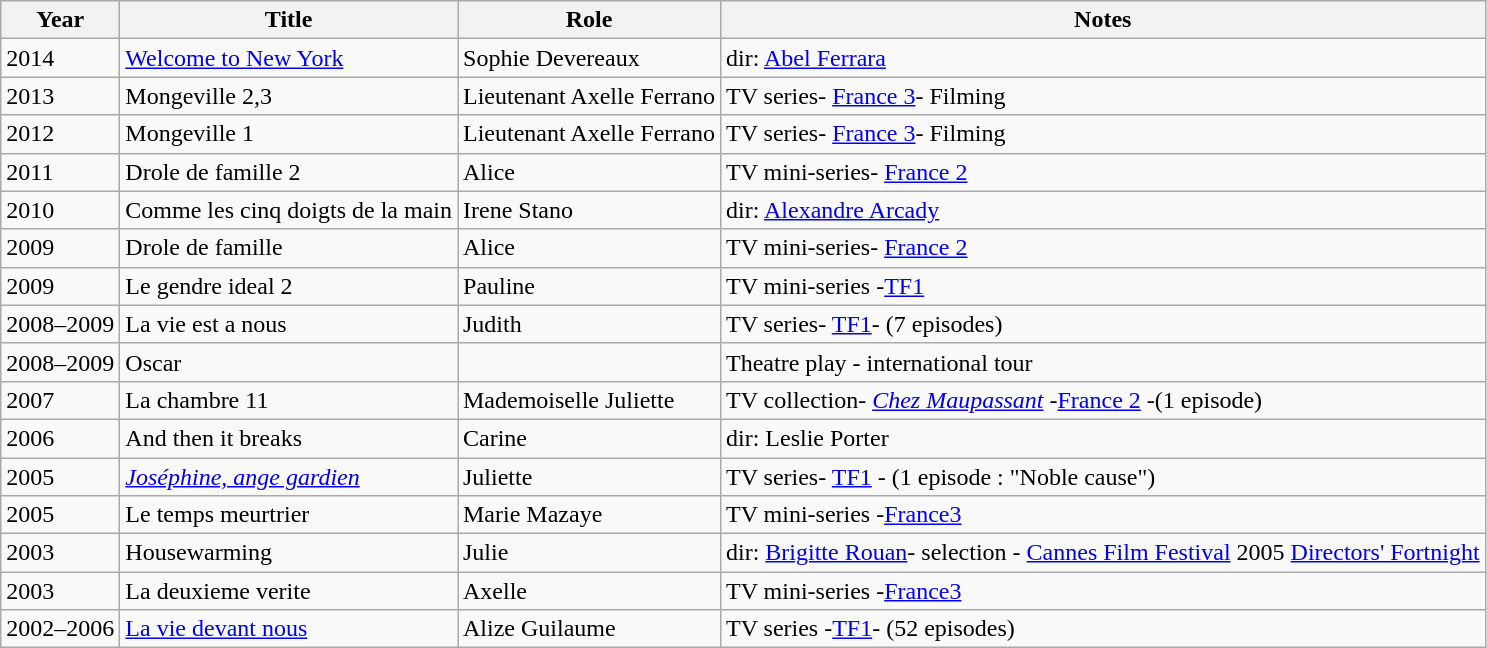<table class="wikitable">
<tr>
<th>Year</th>
<th>Title</th>
<th>Role</th>
<th>Notes</th>
</tr>
<tr>
<td>2014</td>
<td><a href='#'>Welcome to New York</a></td>
<td>Sophie Devereaux</td>
<td>dir: <a href='#'>Abel Ferrara</a></td>
</tr>
<tr>
<td>2013</td>
<td>Mongeville 2,3</td>
<td>Lieutenant Axelle Ferrano</td>
<td>TV series- <a href='#'>France 3</a>- Filming</td>
</tr>
<tr>
<td>2012</td>
<td>Mongeville 1</td>
<td>Lieutenant Axelle Ferrano</td>
<td>TV series- <a href='#'>France 3</a>- Filming</td>
</tr>
<tr>
<td>2011</td>
<td>Drole de famille 2</td>
<td>Alice</td>
<td>TV mini-series- <a href='#'>France 2</a></td>
</tr>
<tr>
<td>2010</td>
<td>Comme les cinq doigts de la main</td>
<td>Irene Stano</td>
<td>dir: <a href='#'>Alexandre Arcady</a></td>
</tr>
<tr>
<td>2009</td>
<td>Drole de famille</td>
<td>Alice</td>
<td>TV mini-series- <a href='#'>France 2</a></td>
</tr>
<tr>
<td>2009</td>
<td>Le gendre ideal 2</td>
<td>Pauline</td>
<td>TV mini-series -<a href='#'>TF1</a></td>
</tr>
<tr>
<td>2008–2009</td>
<td>La vie est a nous</td>
<td>Judith</td>
<td>TV series- <a href='#'>TF1</a>- (7 episodes)</td>
</tr>
<tr>
<td>2008–2009</td>
<td>Oscar</td>
<td></td>
<td>Theatre play - international tour</td>
</tr>
<tr>
<td>2007</td>
<td>La chambre 11</td>
<td>Mademoiselle Juliette</td>
<td>TV collection- <em><a href='#'>Chez Maupassant</a></em> -<a href='#'>France 2</a> -(1 episode)</td>
</tr>
<tr>
<td>2006</td>
<td>And then it breaks</td>
<td>Carine</td>
<td>dir: Leslie Porter</td>
</tr>
<tr>
<td>2005</td>
<td><em><a href='#'>Joséphine, ange gardien</a></em></td>
<td>Juliette</td>
<td>TV series- <a href='#'>TF1</a> - (1 episode : "Noble cause")</td>
</tr>
<tr>
<td>2005</td>
<td>Le temps meurtrier</td>
<td>Marie Mazaye</td>
<td>TV mini-series -<a href='#'>France3</a></td>
</tr>
<tr>
<td>2003</td>
<td>Housewarming</td>
<td>Julie</td>
<td>dir: <a href='#'>Brigitte Rouan</a>- selection - <a href='#'>Cannes Film Festival</a> 2005 <a href='#'>Directors' Fortnight</a></td>
</tr>
<tr>
<td>2003</td>
<td>La deuxieme verite</td>
<td>Axelle</td>
<td>TV mini-series -<a href='#'>France3</a></td>
</tr>
<tr>
<td>2002–2006</td>
<td><a href='#'>La vie devant nous</a></td>
<td>Alize Guilaume</td>
<td>TV series -<a href='#'>TF1</a>- (52 episodes)</td>
</tr>
</table>
